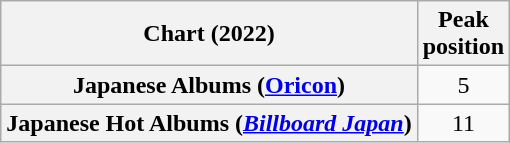<table class="wikitable sortable plainrowheaders">
<tr>
<th scope="col">Chart (2022)</th>
<th scope="col">Peak<br>position</th>
</tr>
<tr>
<th scope="row">Japanese Albums (<a href='#'>Oricon</a>)</th>
<td align="center">5</td>
</tr>
<tr>
<th scope="row">Japanese Hot Albums (<em><a href='#'>Billboard Japan</a></em>)</th>
<td align="center">11</td>
</tr>
</table>
